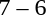<table style="text-align:center">
<tr>
<th width=200></th>
<th width=100></th>
<th width=200></th>
</tr>
<tr>
<td align=right><strong></strong></td>
<td>7 – 6</td>
<td align=left></td>
</tr>
</table>
